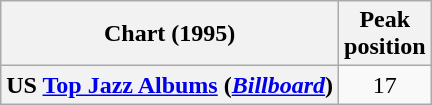<table class="wikitable plainrowheaders" style="text-align:center">
<tr>
<th scope="col">Chart (1995)</th>
<th scope="col">Peak<br>position</th>
</tr>
<tr>
<th scope="row">US <a href='#'>Top Jazz Albums</a> (<em><a href='#'>Billboard</a></em>)</th>
<td>17</td>
</tr>
</table>
